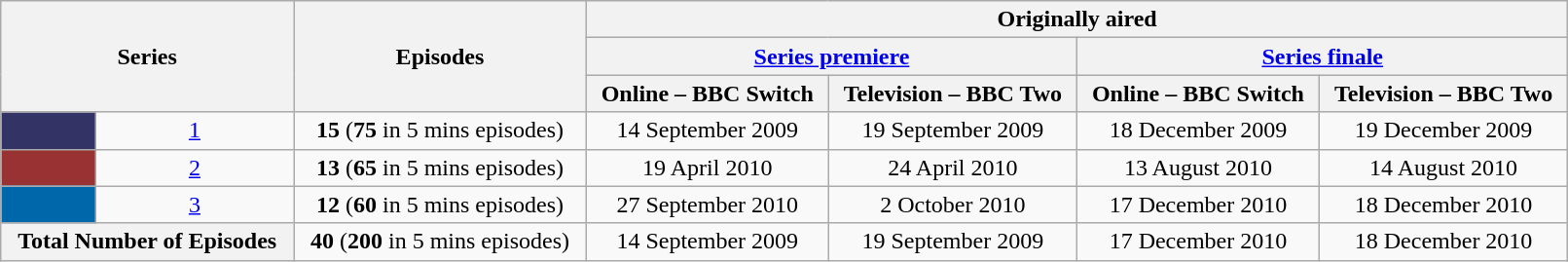<table class="wikitable" style="text-align:center" width="85%">
<tr>
<th colspan="2" rowspan="3">Series</th>
<th rowspan="3">Episodes</th>
<th colspan="4">Originally aired</th>
</tr>
<tr>
<th colspan="2"><a href='#'>Series premiere</a></th>
<th colspan="2"><a href='#'>Series finale</a></th>
</tr>
<tr>
<th>Online – BBC Switch</th>
<th>Television – BBC Two</th>
<th>Online – BBC Switch</th>
<th>Television – BBC Two</th>
</tr>
<tr>
<td bgcolor="333366" height="10px"></td>
<td><a href='#'>1</a></td>
<td><strong>15</strong> (<strong>75</strong> in 5 mins episodes)</td>
<td>14 September 2009</td>
<td>19 September 2009</td>
<td>18 December 2009</td>
<td>19 December 2009</td>
</tr>
<tr>
<td bgcolor="993333" height="10px"></td>
<td><a href='#'>2</a></td>
<td><strong>13</strong> (<strong>65</strong> in 5 mins episodes)</td>
<td>19 April 2010</td>
<td>24 April 2010</td>
<td>13 August 2010</td>
<td>14 August 2010</td>
</tr>
<tr>
<td bgcolor="0067AA" height="10px"></td>
<td><a href='#'>3</a></td>
<td><strong>12</strong> (<strong>60</strong> in 5 mins episodes)</td>
<td>27 September 2010</td>
<td>2 October 2010</td>
<td>17 December 2010</td>
<td>18 December 2010</td>
</tr>
<tr>
<th colspan="2">Total Number of Episodes</th>
<td><strong>40</strong> (<strong>200</strong> in 5 mins episodes)</td>
<td>14 September 2009</td>
<td>19 September 2009</td>
<td>17 December 2010</td>
<td>18 December 2010</td>
</tr>
</table>
